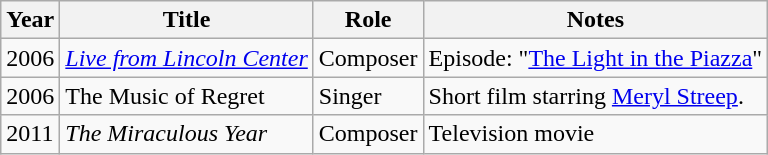<table class="wikitable">
<tr>
<th>Year</th>
<th>Title</th>
<th>Role</th>
<th>Notes</th>
</tr>
<tr>
<td>2006</td>
<td><em><a href='#'>Live from Lincoln Center</a></em></td>
<td>Composer</td>
<td>Episode: "<a href='#'>The Light in the Piazza</a>"</td>
</tr>
<tr>
<td>2006</td>
<td>The Music of Regret</td>
<td>Singer</td>
<td>Short film starring <a href='#'>Meryl Streep</a>.</td>
</tr>
<tr>
<td>2011</td>
<td><em>The Miraculous Year</em></td>
<td>Composer</td>
<td>Television movie</td>
</tr>
</table>
